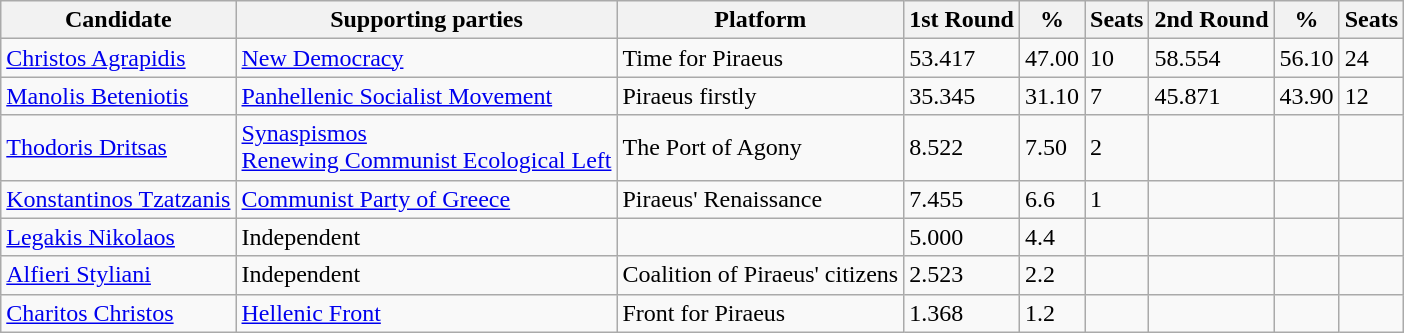<table class="wikitable">
<tr>
<th>Candidate</th>
<th>Supporting parties</th>
<th>Platform</th>
<th>1st Round</th>
<th>%</th>
<th>Seats</th>
<th>2nd Round</th>
<th>%</th>
<th>Seats</th>
</tr>
<tr>
<td><a href='#'>Christos Agrapidis</a></td>
<td><a href='#'>New Democracy</a></td>
<td>Time for Piraeus</td>
<td>53.417</td>
<td>47.00</td>
<td>10</td>
<td>58.554</td>
<td>56.10</td>
<td>24</td>
</tr>
<tr>
<td><a href='#'>Manolis Beteniotis</a></td>
<td><a href='#'>Panhellenic Socialist Movement</a></td>
<td>Piraeus firstly</td>
<td>35.345</td>
<td>31.10</td>
<td>7</td>
<td>45.871</td>
<td>43.90</td>
<td>12</td>
</tr>
<tr>
<td><a href='#'>Thodoris Dritsas</a></td>
<td><a href='#'>Synaspismos</a><br><a href='#'>Renewing Communist Ecological Left</a></td>
<td>The Port of Agony</td>
<td>8.522</td>
<td>7.50</td>
<td>2</td>
<td></td>
<td></td>
<td></td>
</tr>
<tr>
<td><a href='#'>Konstantinos Tzatzanis</a></td>
<td><a href='#'>Communist Party of Greece</a></td>
<td>Piraeus' Renaissance</td>
<td>7.455</td>
<td>6.6</td>
<td>1</td>
<td></td>
<td></td>
<td></td>
</tr>
<tr>
<td><a href='#'>Legakis Nikolaos</a></td>
<td>Independent</td>
<td></td>
<td>5.000</td>
<td>4.4</td>
<td></td>
<td></td>
<td></td>
<td></td>
</tr>
<tr>
<td><a href='#'>Alfieri Styliani</a></td>
<td>Independent</td>
<td>Coalition of Piraeus' citizens</td>
<td>2.523</td>
<td>2.2</td>
<td></td>
<td></td>
<td></td>
<td></td>
</tr>
<tr>
<td><a href='#'>Charitos Christos</a></td>
<td><a href='#'>Hellenic Front</a></td>
<td>Front for Piraeus</td>
<td>1.368</td>
<td>1.2</td>
<td></td>
<td></td>
<td></td>
</tr>
</table>
